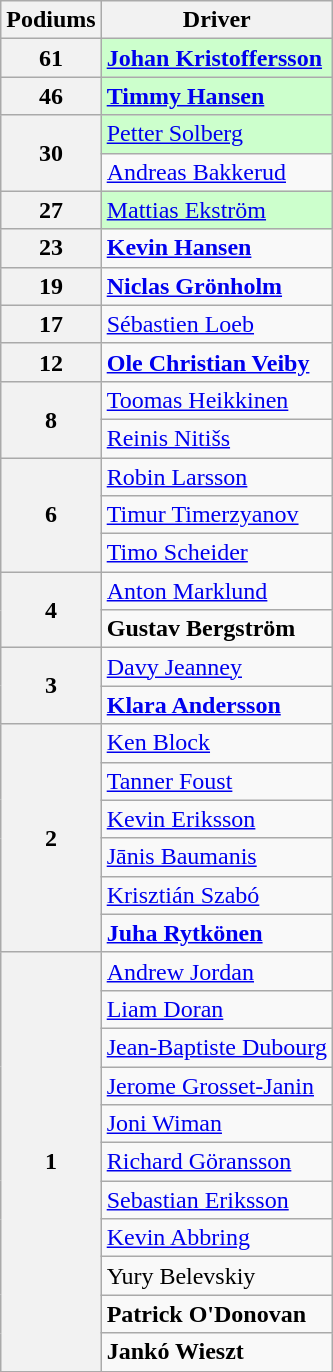<table class="plainrowheaders wikitable">
<tr>
<th scope=col>Podiums</th>
<th scope=col>Driver</th>
</tr>
<tr>
<th>61</th>
<td style="background:#cfc;"> <strong><a href='#'>Johan Kristoffersson</a></strong></td>
</tr>
<tr>
<th>46</th>
<td style="background:#cfc;"> <strong><a href='#'>Timmy Hansen</a></strong></td>
</tr>
<tr>
<th rowspan=2>30</th>
<td style="background:#cfc;"> <a href='#'>Petter Solberg</a></td>
</tr>
<tr>
<td> <a href='#'>Andreas Bakkerud</a></td>
</tr>
<tr>
<th>27</th>
<td style="background:#cfc;"> <a href='#'>Mattias Ekström</a></td>
</tr>
<tr>
<th>23</th>
<td> <strong><a href='#'>Kevin Hansen</a></strong></td>
</tr>
<tr>
<th>19</th>
<td> <strong><a href='#'>Niclas Grönholm</a></strong></td>
</tr>
<tr>
<th>17</th>
<td> <a href='#'>Sébastien Loeb</a></td>
</tr>
<tr>
<th>12</th>
<td> <strong><a href='#'>Ole Christian Veiby</a></strong></td>
</tr>
<tr>
<th rowspan=2>8</th>
<td> <a href='#'>Toomas Heikkinen</a></td>
</tr>
<tr>
<td> <a href='#'>Reinis Nitišs</a></td>
</tr>
<tr>
<th rowspan="3">6</th>
<td> <a href='#'>Robin Larsson</a></td>
</tr>
<tr>
<td> <a href='#'>Timur Timerzyanov</a></td>
</tr>
<tr>
<td> <a href='#'>Timo Scheider</a></td>
</tr>
<tr>
<th rowspan=2>4</th>
<td> <a href='#'>Anton Marklund</a></td>
</tr>
<tr>
<td> <strong>Gustav Bergström</strong></td>
</tr>
<tr>
<th rowspan=2>3</th>
<td> <a href='#'>Davy Jeanney</a></td>
</tr>
<tr>
<td> <strong><a href='#'>Klara Andersson</a></strong></td>
</tr>
<tr>
<th rowspan="6">2</th>
<td> <a href='#'>Ken Block</a></td>
</tr>
<tr>
<td> <a href='#'>Tanner Foust</a></td>
</tr>
<tr>
<td> <a href='#'>Kevin Eriksson</a></td>
</tr>
<tr>
<td> <a href='#'>Jānis Baumanis</a></td>
</tr>
<tr>
<td> <a href='#'>Krisztián Szabó</a></td>
</tr>
<tr>
<td> <strong><a href='#'>Juha Rytkönen</a></strong></td>
</tr>
<tr>
<th rowspan="11">1</th>
<td> <a href='#'>Andrew Jordan</a></td>
</tr>
<tr>
<td> <a href='#'>Liam Doran</a></td>
</tr>
<tr>
<td> <a href='#'>Jean-Baptiste Dubourg</a></td>
</tr>
<tr>
<td> <a href='#'>Jerome Grosset-Janin</a></td>
</tr>
<tr>
<td> <a href='#'>Joni Wiman</a></td>
</tr>
<tr>
<td> <a href='#'>Richard Göransson</a></td>
</tr>
<tr>
<td> <a href='#'>Sebastian Eriksson</a></td>
</tr>
<tr>
<td> <a href='#'>Kevin Abbring</a></td>
</tr>
<tr>
<td> Yury Belevskiy</td>
</tr>
<tr>
<td> <strong>Patrick O'Donovan</strong></td>
</tr>
<tr>
<td> <strong>Jankó Wieszt</strong></td>
</tr>
</table>
